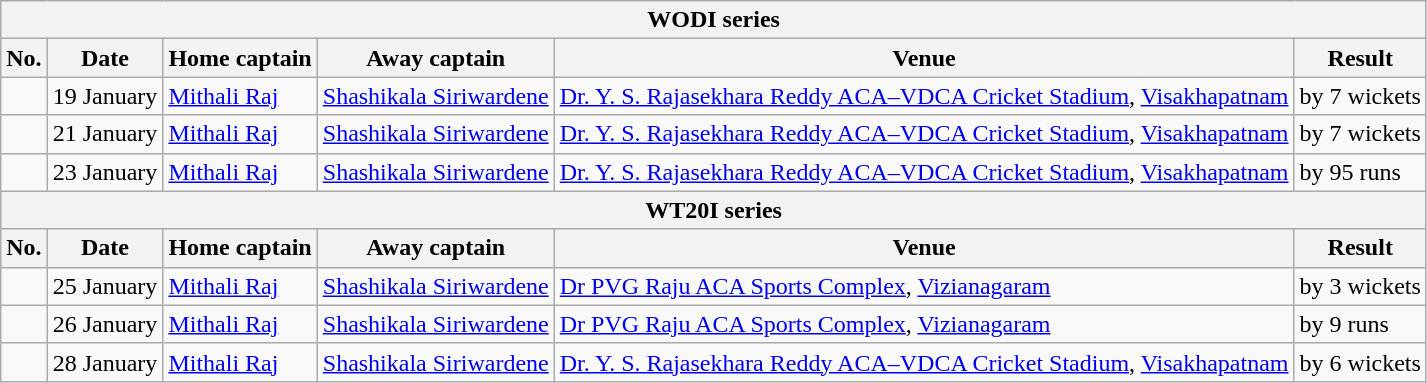<table class="wikitable">
<tr>
<th colspan="9">WODI series</th>
</tr>
<tr>
<th>No.</th>
<th>Date</th>
<th>Home captain</th>
<th>Away captain</th>
<th>Venue</th>
<th>Result</th>
</tr>
<tr>
<td></td>
<td>19 January</td>
<td><a href='#'>Mithali Raj</a></td>
<td><a href='#'>Shashikala Siriwardene</a></td>
<td><a href='#'>Dr. Y. S. Rajasekhara Reddy ACA–VDCA Cricket Stadium</a>, <a href='#'>Visakhapatnam</a></td>
<td> by 7 wickets</td>
</tr>
<tr>
<td></td>
<td>21 January</td>
<td><a href='#'>Mithali Raj</a></td>
<td><a href='#'>Shashikala Siriwardene</a></td>
<td><a href='#'>Dr. Y. S. Rajasekhara Reddy ACA–VDCA Cricket Stadium</a>, <a href='#'>Visakhapatnam</a></td>
<td> by 7 wickets</td>
</tr>
<tr>
<td></td>
<td>23 January</td>
<td><a href='#'>Mithali Raj</a></td>
<td><a href='#'>Shashikala Siriwardene</a></td>
<td><a href='#'>Dr. Y. S. Rajasekhara Reddy ACA–VDCA Cricket Stadium</a>, <a href='#'>Visakhapatnam</a></td>
<td> by 95 runs</td>
</tr>
<tr>
<th colspan="9">WT20I series</th>
</tr>
<tr>
<th>No.</th>
<th>Date</th>
<th>Home captain</th>
<th>Away captain</th>
<th>Venue</th>
<th>Result</th>
</tr>
<tr>
<td></td>
<td>25 January</td>
<td><a href='#'>Mithali Raj</a></td>
<td><a href='#'>Shashikala Siriwardene</a></td>
<td><a href='#'>Dr PVG Raju ACA Sports Complex</a>, <a href='#'>Vizianagaram</a></td>
<td> by 3 wickets</td>
</tr>
<tr>
<td></td>
<td>26 January</td>
<td><a href='#'>Mithali Raj</a></td>
<td><a href='#'>Shashikala Siriwardene</a></td>
<td><a href='#'>Dr PVG Raju ACA Sports Complex</a>, <a href='#'>Vizianagaram</a></td>
<td> by 9 runs</td>
</tr>
<tr>
<td></td>
<td>28 January</td>
<td><a href='#'>Mithali Raj</a></td>
<td><a href='#'>Shashikala Siriwardene</a></td>
<td><a href='#'>Dr. Y. S. Rajasekhara Reddy ACA–VDCA Cricket Stadium</a>, <a href='#'>Visakhapatnam</a></td>
<td> by 6 wickets</td>
</tr>
</table>
